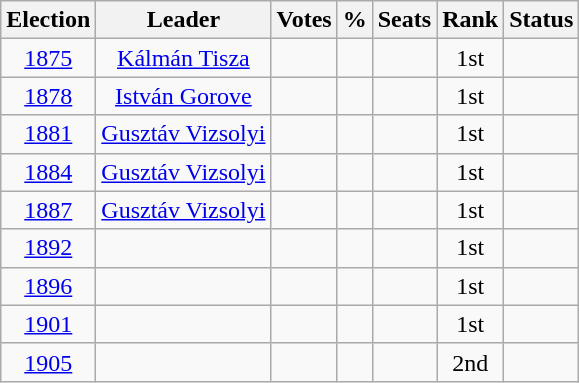<table class=wikitable style=text-align:center>
<tr>
<th>Election</th>
<th>Leader</th>
<th>Votes</th>
<th>%</th>
<th>Seats</th>
<th>Rank</th>
<th>Status</th>
</tr>
<tr>
<td><a href='#'>1875</a></td>
<td><a href='#'>Kálmán Tisza</a></td>
<td></td>
<td></td>
<td></td>
<td>1st</td>
<td></td>
</tr>
<tr>
<td><a href='#'>1878</a></td>
<td><a href='#'>István Gorove</a></td>
<td></td>
<td></td>
<td></td>
<td>1st</td>
<td></td>
</tr>
<tr>
<td><a href='#'>1881</a></td>
<td><a href='#'>Gusztáv Vizsolyi</a></td>
<td></td>
<td></td>
<td></td>
<td>1st</td>
<td></td>
</tr>
<tr>
<td><a href='#'>1884</a></td>
<td><a href='#'>Gusztáv Vizsolyi</a></td>
<td></td>
<td></td>
<td></td>
<td>1st</td>
<td></td>
</tr>
<tr>
<td><a href='#'>1887</a></td>
<td><a href='#'>Gusztáv Vizsolyi</a></td>
<td></td>
<td></td>
<td></td>
<td>1st</td>
<td></td>
</tr>
<tr>
<td><a href='#'>1892</a></td>
<td></td>
<td></td>
<td></td>
<td></td>
<td>1st</td>
<td></td>
</tr>
<tr>
<td><a href='#'>1896</a></td>
<td></td>
<td></td>
<td></td>
<td></td>
<td>1st</td>
<td></td>
</tr>
<tr>
<td><a href='#'>1901</a></td>
<td></td>
<td></td>
<td></td>
<td></td>
<td>1st</td>
<td></td>
</tr>
<tr>
<td><a href='#'>1905</a></td>
<td></td>
<td></td>
<td></td>
<td></td>
<td>2nd</td>
<td></td>
</tr>
</table>
